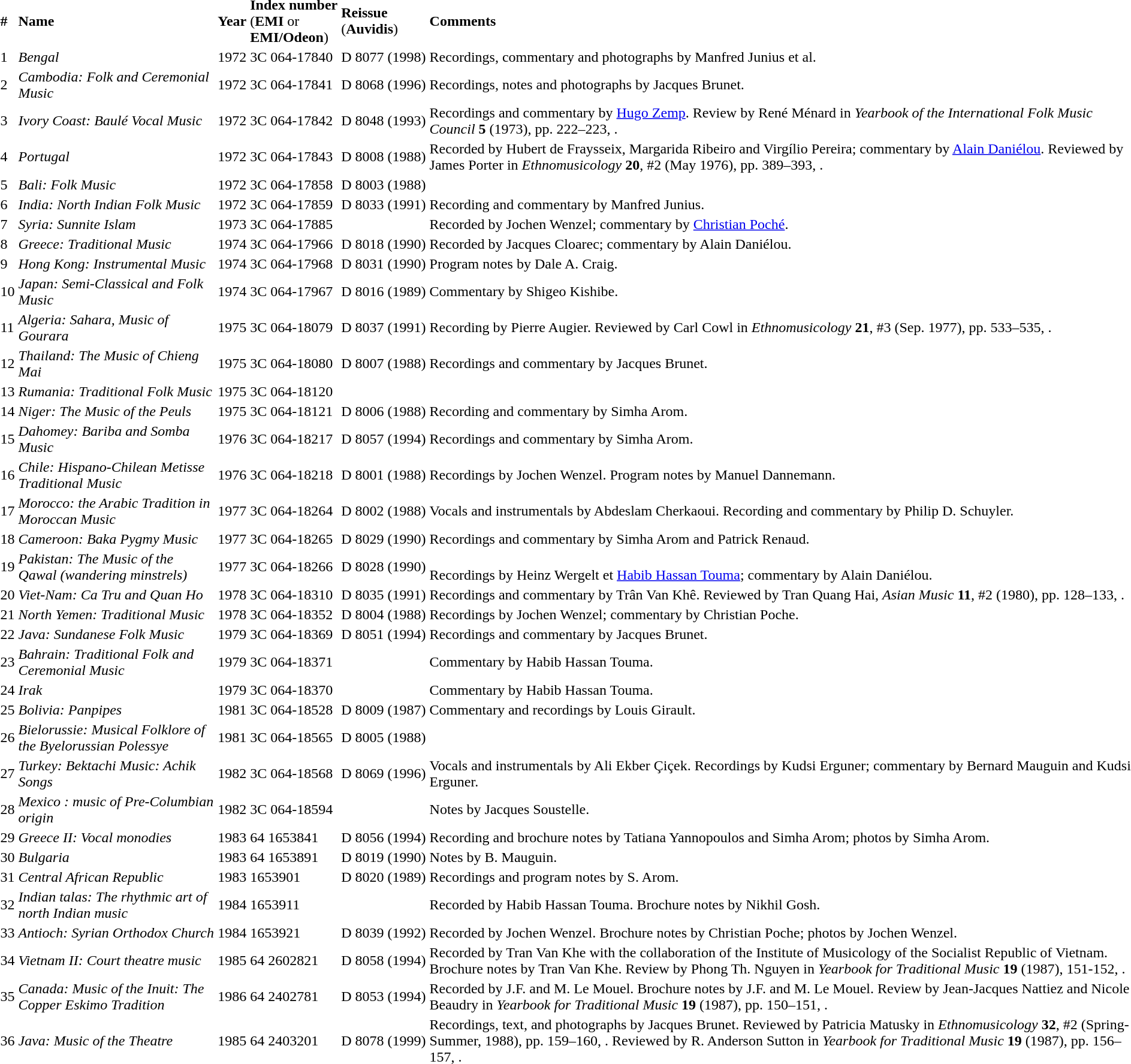<table class="sortable">
<tr>
<td><strong>#</strong></td>
<td><strong>Name</strong></td>
<td><strong>Year</strong></td>
<td><strong>Index number</strong><br>(<strong>EMI</strong> or<br><strong>EMI/Odeon</strong>)</td>
<td><strong>Reissue</strong><br>(<strong>Auvidis</strong>)</td>
<td><strong>Comments</strong></td>
</tr>
<tr>
<td>1</td>
<td><em>Bengal</em></td>
<td>1972</td>
<td>3C 064-17840</td>
<td>D 8077 (1998)</td>
<td>Recordings, commentary and photographs by Manfred Junius et al.</td>
</tr>
<tr>
<td>2</td>
<td><em>Cambodia: Folk and Ceremonial Music</em></td>
<td>1972</td>
<td>3C 064-17841</td>
<td>D 8068 (1996)</td>
<td>Recordings, notes and photographs by Jacques Brunet.</td>
</tr>
<tr>
<td>3</td>
<td><em>Ivory Coast: Baulé Vocal Music</em></td>
<td>1972</td>
<td>3C 064-17842</td>
<td>D 8048 (1993)</td>
<td>Recordings and commentary by <a href='#'>Hugo Zemp</a>.  Review by René Ménard in <em>Yearbook of the International Folk Music Council</em> <strong>5</strong> (1973), pp. 222–223, .</td>
</tr>
<tr>
<td>4</td>
<td><em>Portugal</em></td>
<td>1972</td>
<td>3C 064-17843</td>
<td>D 8008 (1988)</td>
<td>Recorded by Hubert de Fraysseix, Margarida Ribeiro and Virgílio Pereira; commentary by <a href='#'>Alain Daniélou</a>.  Reviewed by James Porter in <em>Ethnomusicology</em> <strong>20</strong>, #2 (May 1976), pp. 389–393, .</td>
</tr>
<tr>
<td>5</td>
<td><em>Bali: Folk Music</em></td>
<td>1972</td>
<td>3C 064-17858</td>
<td>D 8003 (1988)</td>
</tr>
<tr>
<td>6</td>
<td><em>India: North Indian Folk Music</em></td>
<td>1972</td>
<td>3C 064-17859</td>
<td>D 8033 (1991)</td>
<td>Recording and commentary by Manfred Junius.</td>
</tr>
<tr>
<td>7</td>
<td><em>Syria: Sunnite Islam</em></td>
<td>1973</td>
<td>3C 064-17885</td>
<td></td>
<td>Recorded by Jochen Wenzel; commentary by <a href='#'>Christian Poché</a>.</td>
</tr>
<tr>
<td>8</td>
<td><em>Greece: Traditional Music</em></td>
<td>1974</td>
<td>3C 064-17966</td>
<td>D 8018 (1990)</td>
<td>Recorded by Jacques Cloarec; commentary by Alain Daniélou.</td>
</tr>
<tr>
<td>9</td>
<td><em>Hong Kong: Instrumental Music</em></td>
<td>1974</td>
<td>3C 064-17968</td>
<td>D 8031 (1990)</td>
<td>Program notes by Dale A. Craig.</td>
</tr>
<tr>
<td>10</td>
<td><em>Japan: Semi-Classical and Folk Music</em></td>
<td>1974</td>
<td>3C 064-17967</td>
<td>D 8016 (1989)</td>
<td>Commentary by Shigeo Kishibe.</td>
</tr>
<tr>
<td>11</td>
<td><em>Algeria: Sahara, Music of Gourara</em></td>
<td>1975</td>
<td>3C 064-18079</td>
<td>D 8037 (1991)</td>
<td>Recording by Pierre Augier. Reviewed by Carl Cowl in <em>Ethnomusicology</em> <strong>21</strong>, #3 (Sep. 1977), pp. 533–535, .</td>
</tr>
<tr>
<td>12</td>
<td><em>Thailand: The Music of Chieng Mai</em></td>
<td>1975</td>
<td>3C 064-18080</td>
<td>D 8007 (1988)</td>
<td>Recordings and commentary by Jacques Brunet.</td>
</tr>
<tr>
<td>13</td>
<td><em>Rumania: Traditional Folk Music</em></td>
<td>1975</td>
<td>3C 064-18120</td>
</tr>
<tr>
<td>14</td>
<td><em>Niger: The Music of the Peuls</em></td>
<td>1975</td>
<td>3C 064-18121</td>
<td>D 8006 (1988)</td>
<td>Recording and commentary by Simha Arom.</td>
</tr>
<tr>
<td>15</td>
<td><em>Dahomey: Bariba and Somba Music</em></td>
<td>1976</td>
<td>3C 064-18217</td>
<td>D 8057 (1994)</td>
<td>Recordings and commentary by Simha Arom.</td>
</tr>
<tr>
<td>16</td>
<td><em>Chile: Hispano-Chilean Metisse Traditional Music</em></td>
<td>1976</td>
<td>3C 064-18218</td>
<td>D 8001 (1988)</td>
<td>Recordings by Jochen Wenzel.  Program notes by Manuel Dannemann.</td>
</tr>
<tr>
<td>17</td>
<td><em>Morocco: the Arabic Tradition in Moroccan Music</em></td>
<td>1977</td>
<td>3C 064-18264</td>
<td>D 8002 (1988)</td>
<td>Vocals and instrumentals by  Abdeslam Cherkaoui.  Recording and commentary by Philip D. Schuyler.</td>
</tr>
<tr>
<td>18</td>
<td><em>Cameroon: Baka Pygmy Music</em></td>
<td>1977</td>
<td>3C 064-18265</td>
<td>D 8029 (1990)</td>
<td>Recordings and commentary by Simha Arom and Patrick Renaud.</td>
</tr>
<tr>
<td>19</td>
<td><em>Pakistan: The Music of the Qawal (wandering minstrels)</em></td>
<td>1977</td>
<td>3C 064-18266</td>
<td>D 8028 (1990)</td>
<td><br>Recordings by Heinz Wergelt et <a href='#'>Habib Hassan Touma</a>; commentary by Alain Daniélou.</td>
</tr>
<tr>
<td>20</td>
<td><em>Viet-Nam: Ca Tru and Quan Ho</em></td>
<td>1978</td>
<td>3C 064-18310</td>
<td>D 8035 (1991)</td>
<td>Recordings and commentary by Trân Van Khê.  Reviewed by Tran Quang Hai, <em>Asian Music</em> <strong>11</strong>, #2 (1980), pp. 128–133, .</td>
</tr>
<tr>
<td>21</td>
<td><em>North Yemen: Traditional Music</em></td>
<td>1978</td>
<td>3C 064-18352</td>
<td>D 8004 (1988)</td>
<td>Recordings by Jochen Wenzel; commentary by Christian Poche.</td>
</tr>
<tr>
<td>22</td>
<td><em>Java: Sundanese Folk Music</em></td>
<td>1979</td>
<td>3C 064-18369</td>
<td>D 8051 (1994)</td>
<td>Recordings and commentary by Jacques Brunet.</td>
</tr>
<tr>
<td>23</td>
<td><em>Bahrain: Traditional Folk and Ceremonial Music</em></td>
<td>1979</td>
<td>3C 064-18371</td>
<td></td>
<td>Commentary by Habib Hassan Touma.</td>
</tr>
<tr>
<td>24</td>
<td><em>Irak</em></td>
<td>1979</td>
<td>3C 064-18370</td>
<td></td>
<td>Commentary by Habib Hassan Touma.</td>
</tr>
<tr>
<td>25</td>
<td><em>Bolivia: Panpipes</em></td>
<td>1981</td>
<td>3C 064-18528</td>
<td>D 8009 (1987)</td>
<td>Commentary and recordings by Louis Girault.</td>
</tr>
<tr>
<td>26</td>
<td><em>Bielorussie: Musical Folklore of the Byelorussian Polessye</em></td>
<td>1981</td>
<td>3C 064-18565</td>
<td>D 8005 (1988)</td>
</tr>
<tr>
<td>27</td>
<td><em>Turkey: Bektachi Music: Achik Songs</em></td>
<td>1982</td>
<td>3C 064-18568</td>
<td>D 8069 (1996)</td>
<td>Vocals and instrumentals by Ali Ekber Çiçek.  Recordings by Kudsi Erguner; commentary by Bernard Mauguin and Kudsi Erguner.</td>
</tr>
<tr>
<td>28</td>
<td><em>Mexico : music of Pre-Columbian origin</em></td>
<td>1982</td>
<td>3C 064-18594</td>
<td></td>
<td>Notes by Jacques Soustelle.</td>
</tr>
<tr>
<td>29</td>
<td><em>Greece II: Vocal monodies</em></td>
<td>1983</td>
<td>64 1653841</td>
<td>D 8056 (1994)</td>
<td>Recording and brochure notes by Tatiana Yannopoulos and Simha Arom; photos by Simha Arom.</td>
</tr>
<tr>
<td>30</td>
<td><em>Bulgaria</em></td>
<td>1983</td>
<td>64 1653891</td>
<td>D 8019 (1990)</td>
<td>Notes by B. Mauguin.</td>
</tr>
<tr>
<td>31</td>
<td><em>Central African Republic</em></td>
<td>1983</td>
<td>1653901</td>
<td>D 8020 (1989)</td>
<td>Recordings and program notes by S. Arom.</td>
</tr>
<tr>
<td>32</td>
<td><em>Indian talas: The rhythmic art of north Indian music</em></td>
<td>1984</td>
<td>1653911</td>
<td></td>
<td>Recorded by Habib Hassan Touma.  Brochure notes by Nikhil Gosh.</td>
</tr>
<tr>
<td>33</td>
<td><em>Antioch: Syrian Orthodox Church</em></td>
<td>1984</td>
<td>1653921</td>
<td>D 8039 (1992)</td>
<td>Recorded by Jochen Wenzel.  Brochure notes by Christian Poche; photos by Jochen Wenzel.</td>
</tr>
<tr>
<td>34</td>
<td><em>Vietnam II: Court theatre music</em></td>
<td>1985</td>
<td>64 2602821</td>
<td>D 8058 (1994)</td>
<td>Recorded by Tran Van Khe with the collaboration of the Institute of Musicology of the Socialist Republic of Vietnam. Brochure notes by Tran Van Khe.  Review by Phong Th. Nguyen in <em>Yearbook for Traditional Music</em> <strong>19</strong> (1987), 151-152, .</td>
</tr>
<tr>
<td>35</td>
<td><em>Canada: Music of the Inuit: The Copper Eskimo Tradition</em></td>
<td>1986</td>
<td>64 2402781</td>
<td>D 8053 (1994)</td>
<td>Recorded by J.F. and M. Le Mouel.  Brochure notes by J.F. and M. Le Mouel.  Review by Jean-Jacques Nattiez and Nicole Beaudry in <em>Yearbook for Traditional Music</em> <strong>19</strong> (1987), pp. 150–151, .</td>
</tr>
<tr>
<td>36</td>
<td><em>Java: Music of the Theatre</em></td>
<td>1985</td>
<td>64 2403201</td>
<td>D 8078 (1999)</td>
<td>Recordings, text, and photographs by Jacques Brunet.  Reviewed by Patricia Matusky in <em>Ethnomusicology</em> <strong>32</strong>, #2 (Spring-Summer, 1988), pp. 159–160, .  Reviewed by R. Anderson Sutton in <em>Yearbook for Traditional Music</em> <strong>19</strong> (1987), pp. 156–157, .</td>
</tr>
</table>
